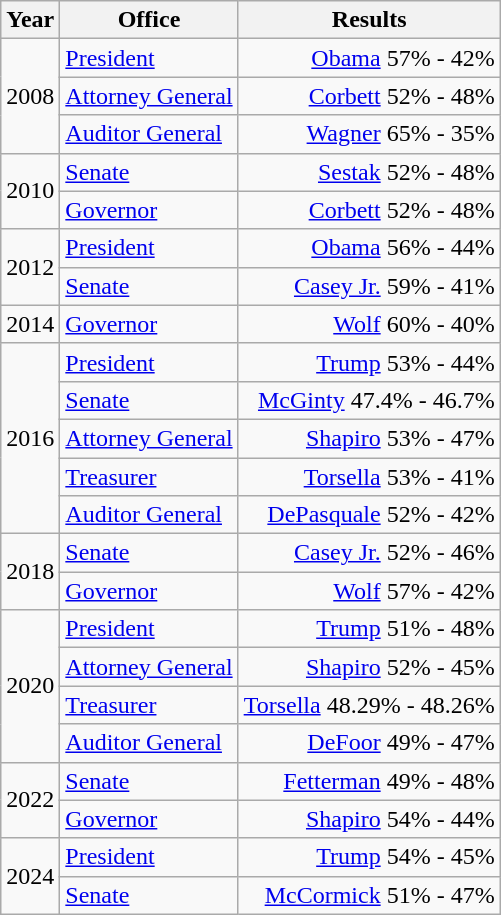<table class=wikitable>
<tr>
<th>Year</th>
<th>Office</th>
<th>Results</th>
</tr>
<tr>
<td rowspan=3>2008</td>
<td><a href='#'>President</a></td>
<td align="right" ><a href='#'>Obama</a> 57% - 42%</td>
</tr>
<tr>
<td><a href='#'>Attorney General</a></td>
<td align="right" ><a href='#'>Corbett</a> 52% - 48%</td>
</tr>
<tr>
<td><a href='#'>Auditor General</a></td>
<td align="right" ><a href='#'>Wagner</a> 65% - 35%</td>
</tr>
<tr>
<td rowspan=2>2010</td>
<td><a href='#'>Senate</a></td>
<td align="right" ><a href='#'>Sestak</a> 52% - 48%</td>
</tr>
<tr>
<td><a href='#'>Governor</a></td>
<td align="right" ><a href='#'>Corbett</a> 52% - 48%</td>
</tr>
<tr>
<td rowspan=2>2012</td>
<td><a href='#'>President</a></td>
<td align="right" ><a href='#'>Obama</a> 56% - 44%</td>
</tr>
<tr>
<td><a href='#'>Senate</a></td>
<td align="right" ><a href='#'>Casey Jr.</a> 59% - 41%</td>
</tr>
<tr>
<td>2014</td>
<td><a href='#'>Governor</a></td>
<td align="right" ><a href='#'>Wolf</a> 60% - 40%</td>
</tr>
<tr>
<td rowspan=5>2016</td>
<td><a href='#'>President</a></td>
<td align="right" ><a href='#'>Trump</a> 53% - 44%</td>
</tr>
<tr>
<td><a href='#'>Senate</a></td>
<td align="right" ><a href='#'>McGinty</a> 47.4% - 46.7%</td>
</tr>
<tr>
<td><a href='#'>Attorney General</a></td>
<td align="right" ><a href='#'>Shapiro</a> 53% - 47%</td>
</tr>
<tr>
<td><a href='#'>Treasurer</a></td>
<td align="right" ><a href='#'>Torsella</a> 53% - 41%</td>
</tr>
<tr>
<td><a href='#'>Auditor General</a></td>
<td align="right" ><a href='#'>DePasquale</a> 52% - 42%</td>
</tr>
<tr>
<td rowspan=2>2018</td>
<td><a href='#'>Senate</a></td>
<td align="right" ><a href='#'>Casey Jr.</a> 52% - 46%</td>
</tr>
<tr>
<td><a href='#'>Governor</a></td>
<td align="right" ><a href='#'>Wolf</a> 57% - 42%</td>
</tr>
<tr>
<td rowspan=4>2020</td>
<td><a href='#'>President</a></td>
<td align="right" ><a href='#'>Trump</a> 51% - 48%</td>
</tr>
<tr>
<td><a href='#'>Attorney General</a></td>
<td align="right" ><a href='#'>Shapiro</a> 52% - 45%</td>
</tr>
<tr>
<td><a href='#'>Treasurer</a></td>
<td align="right" ><a href='#'>Torsella</a> 48.29% - 48.26%</td>
</tr>
<tr>
<td><a href='#'>Auditor General</a></td>
<td align="right" ><a href='#'>DeFoor</a> 49% - 47%</td>
</tr>
<tr>
<td rowspan=2>2022</td>
<td><a href='#'>Senate</a></td>
<td align="right" ><a href='#'>Fetterman</a> 49% - 48%</td>
</tr>
<tr>
<td><a href='#'>Governor</a></td>
<td align="right" ><a href='#'>Shapiro</a> 54% - 44%</td>
</tr>
<tr>
<td rowspan=2>2024</td>
<td><a href='#'>President</a></td>
<td align="right" ><a href='#'>Trump</a> 54% - 45%</td>
</tr>
<tr>
<td><a href='#'>Senate</a></td>
<td align="right" ><a href='#'>McCormick</a> 51% - 47%</td>
</tr>
</table>
